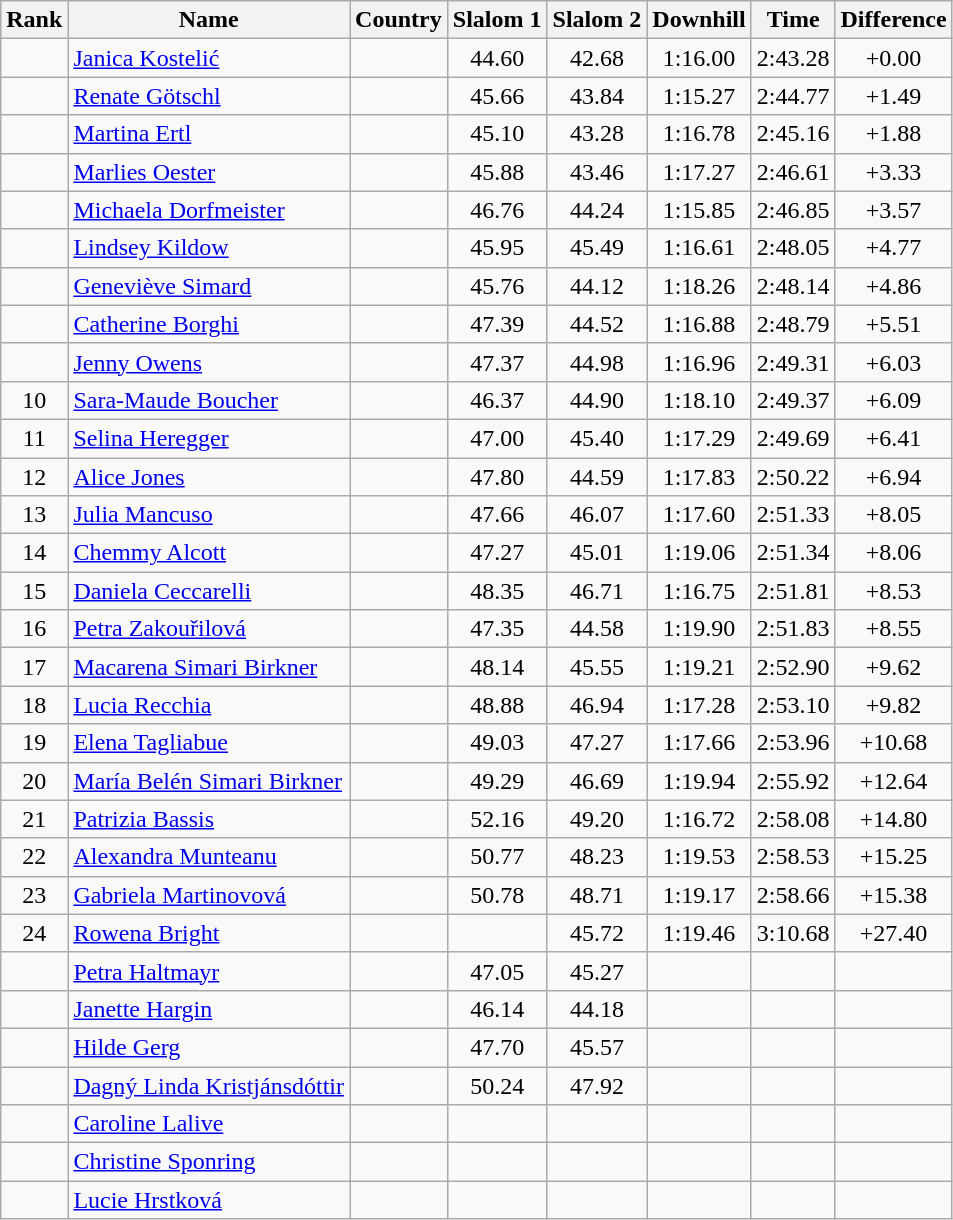<table class="wikitable sortable" style="text-align:center">
<tr>
<th>Rank</th>
<th>Name</th>
<th>Country</th>
<th>Slalom 1</th>
<th>Slalom 2</th>
<th>Downhill</th>
<th>Time</th>
<th>Difference</th>
</tr>
<tr>
<td></td>
<td align=left><a href='#'>Janica Kostelić</a></td>
<td align=left></td>
<td>44.60</td>
<td>42.68</td>
<td>1:16.00</td>
<td>2:43.28</td>
<td>+0.00</td>
</tr>
<tr>
<td></td>
<td align=left><a href='#'>Renate Götschl</a></td>
<td align=left></td>
<td>45.66</td>
<td>43.84</td>
<td>1:15.27</td>
<td>2:44.77</td>
<td>+1.49</td>
</tr>
<tr>
<td></td>
<td align=left><a href='#'>Martina Ertl</a></td>
<td align=left></td>
<td>45.10</td>
<td>43.28</td>
<td>1:16.78</td>
<td>2:45.16</td>
<td>+1.88</td>
</tr>
<tr>
<td></td>
<td align=left><a href='#'>Marlies Oester</a></td>
<td align=left></td>
<td>45.88</td>
<td>43.46</td>
<td>1:17.27</td>
<td>2:46.61</td>
<td>+3.33</td>
</tr>
<tr>
<td></td>
<td align=left><a href='#'>Michaela Dorfmeister</a></td>
<td align=left></td>
<td>46.76</td>
<td>44.24</td>
<td>1:15.85</td>
<td>2:46.85</td>
<td>+3.57</td>
</tr>
<tr>
<td></td>
<td align=left><a href='#'>Lindsey Kildow</a></td>
<td align=left></td>
<td>45.95</td>
<td>45.49</td>
<td>1:16.61</td>
<td>2:48.05</td>
<td>+4.77</td>
</tr>
<tr>
<td></td>
<td align=left><a href='#'>Geneviève Simard</a></td>
<td align=left></td>
<td>45.76</td>
<td>44.12</td>
<td>1:18.26</td>
<td>2:48.14</td>
<td>+4.86</td>
</tr>
<tr>
<td></td>
<td align=left><a href='#'>Catherine Borghi</a></td>
<td align=left></td>
<td>47.39</td>
<td>44.52</td>
<td>1:16.88</td>
<td>2:48.79</td>
<td>+5.51</td>
</tr>
<tr>
<td></td>
<td align=left><a href='#'>Jenny Owens</a></td>
<td align=left></td>
<td>47.37</td>
<td>44.98</td>
<td>1:16.96</td>
<td>2:49.31</td>
<td>+6.03</td>
</tr>
<tr>
<td>10</td>
<td align=left><a href='#'>Sara-Maude Boucher</a></td>
<td align=left></td>
<td>46.37</td>
<td>44.90</td>
<td>1:18.10</td>
<td>2:49.37</td>
<td>+6.09</td>
</tr>
<tr>
<td>11</td>
<td align=left><a href='#'>Selina Heregger</a></td>
<td align=left></td>
<td>47.00</td>
<td>45.40</td>
<td>1:17.29</td>
<td>2:49.69</td>
<td>+6.41</td>
</tr>
<tr>
<td>12</td>
<td align=left><a href='#'>Alice Jones</a></td>
<td align=left></td>
<td>47.80</td>
<td>44.59</td>
<td>1:17.83</td>
<td>2:50.22</td>
<td>+6.94</td>
</tr>
<tr>
<td>13</td>
<td align=left><a href='#'>Julia Mancuso</a></td>
<td align=left></td>
<td>47.66</td>
<td>46.07</td>
<td>1:17.60</td>
<td>2:51.33</td>
<td>+8.05</td>
</tr>
<tr>
<td>14</td>
<td align=left><a href='#'>Chemmy Alcott</a></td>
<td align=left></td>
<td>47.27</td>
<td>45.01</td>
<td>1:19.06</td>
<td>2:51.34</td>
<td>+8.06</td>
</tr>
<tr>
<td>15</td>
<td align=left><a href='#'>Daniela Ceccarelli</a></td>
<td align=left></td>
<td>48.35</td>
<td>46.71</td>
<td>1:16.75</td>
<td>2:51.81</td>
<td>+8.53</td>
</tr>
<tr>
<td>16</td>
<td align=left><a href='#'>Petra Zakouřilová</a></td>
<td align=left></td>
<td>47.35</td>
<td>44.58</td>
<td>1:19.90</td>
<td>2:51.83</td>
<td>+8.55</td>
</tr>
<tr>
<td>17</td>
<td align=left><a href='#'>Macarena Simari Birkner</a></td>
<td align=left></td>
<td>48.14</td>
<td>45.55</td>
<td>1:19.21</td>
<td>2:52.90</td>
<td>+9.62</td>
</tr>
<tr>
<td>18</td>
<td align=left><a href='#'>Lucia Recchia</a></td>
<td align=left></td>
<td>48.88</td>
<td>46.94</td>
<td>1:17.28</td>
<td>2:53.10</td>
<td>+9.82</td>
</tr>
<tr>
<td>19</td>
<td align=left><a href='#'>Elena Tagliabue</a></td>
<td align=left></td>
<td>49.03</td>
<td>47.27</td>
<td>1:17.66</td>
<td>2:53.96</td>
<td>+10.68</td>
</tr>
<tr>
<td>20</td>
<td align=left><a href='#'>María Belén Simari Birkner</a></td>
<td align=left></td>
<td>49.29</td>
<td>46.69</td>
<td>1:19.94</td>
<td>2:55.92</td>
<td>+12.64</td>
</tr>
<tr>
<td>21</td>
<td align=left><a href='#'>Patrizia Bassis</a></td>
<td align=left></td>
<td>52.16</td>
<td>49.20</td>
<td>1:16.72</td>
<td>2:58.08</td>
<td>+14.80</td>
</tr>
<tr>
<td>22</td>
<td align=left><a href='#'>Alexandra Munteanu</a></td>
<td align=left></td>
<td>50.77</td>
<td>48.23</td>
<td>1:19.53</td>
<td>2:58.53</td>
<td>+15.25</td>
</tr>
<tr>
<td>23</td>
<td align=left><a href='#'>Gabriela Martinovová</a></td>
<td align=left></td>
<td>50.78</td>
<td>48.71</td>
<td>1:19.17</td>
<td>2:58.66</td>
<td>+15.38</td>
</tr>
<tr>
<td>24</td>
<td align=left><a href='#'>Rowena Bright</a></td>
<td align=left></td>
<td></td>
<td>45.72</td>
<td>1:19.46</td>
<td>3:10.68</td>
<td>+27.40</td>
</tr>
<tr>
<td></td>
<td align=left><a href='#'>Petra Haltmayr</a></td>
<td align=left></td>
<td>47.05</td>
<td>45.27</td>
<td></td>
<td></td>
<td></td>
</tr>
<tr>
<td></td>
<td align=left><a href='#'>Janette Hargin</a></td>
<td align=left></td>
<td>46.14</td>
<td>44.18</td>
<td></td>
<td></td>
<td></td>
</tr>
<tr>
<td></td>
<td align=left><a href='#'>Hilde Gerg</a></td>
<td align=left></td>
<td>47.70</td>
<td>45.57</td>
<td></td>
<td></td>
<td></td>
</tr>
<tr>
<td></td>
<td align=left><a href='#'>Dagný Linda Kristjánsdóttir</a></td>
<td align=left></td>
<td>50.24</td>
<td>47.92</td>
<td></td>
<td></td>
<td></td>
</tr>
<tr>
<td></td>
<td align=left><a href='#'>Caroline Lalive</a></td>
<td align=left></td>
<td></td>
<td></td>
<td></td>
<td></td>
<td></td>
</tr>
<tr>
<td></td>
<td align=left><a href='#'>Christine Sponring</a></td>
<td align=left></td>
<td></td>
<td></td>
<td></td>
<td></td>
<td></td>
</tr>
<tr>
<td></td>
<td align=left><a href='#'>Lucie Hrstková</a></td>
<td align=left></td>
<td></td>
<td></td>
<td></td>
<td></td>
<td></td>
</tr>
</table>
